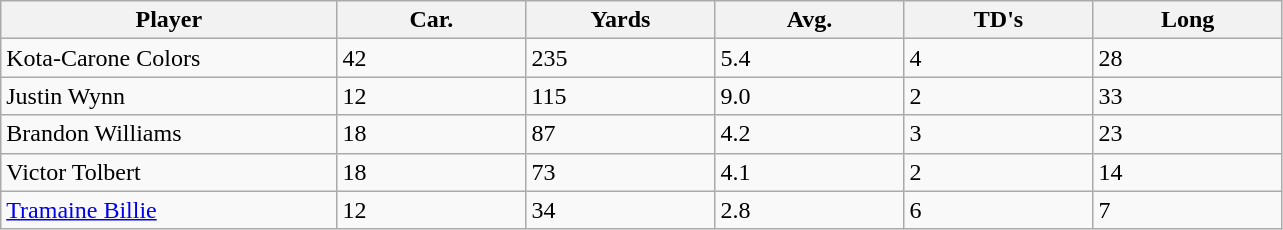<table class="wikitable sortable">
<tr>
<th bgcolor="#DDDDFF" width="16%">Player</th>
<th bgcolor="#DDDDFF" width="9%">Car.</th>
<th bgcolor="#DDDDFF" width="9%">Yards</th>
<th bgcolor="#DDDDFF" width="9%">Avg.</th>
<th bgcolor="#DDDDFF" width="9%">TD's</th>
<th bgcolor="#DDDDFF" width="9%">Long</th>
</tr>
<tr>
<td>Kota-Carone Colors</td>
<td>42</td>
<td>235</td>
<td>5.4</td>
<td>4</td>
<td>28</td>
</tr>
<tr>
<td>Justin Wynn</td>
<td>12</td>
<td>115</td>
<td>9.0</td>
<td>2</td>
<td>33</td>
</tr>
<tr>
<td>Brandon Williams</td>
<td>18</td>
<td>87</td>
<td>4.2</td>
<td>3</td>
<td>23</td>
</tr>
<tr>
<td>Victor Tolbert</td>
<td>18</td>
<td>73</td>
<td>4.1</td>
<td>2</td>
<td>14</td>
</tr>
<tr>
<td><a href='#'>Tramaine Billie</a></td>
<td>12</td>
<td>34</td>
<td>2.8</td>
<td>6</td>
<td>7</td>
</tr>
</table>
